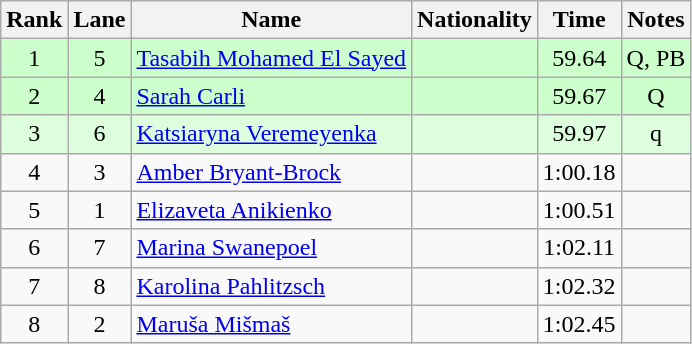<table class="wikitable sortable" style="text-align:center">
<tr>
<th>Rank</th>
<th>Lane</th>
<th>Name</th>
<th>Nationality</th>
<th>Time</th>
<th>Notes</th>
</tr>
<tr bgcolor=ccffcc>
<td align=center>1</td>
<td align=center>5</td>
<td align=left><a href='#'>Tasabih Mohamed El Sayed</a></td>
<td align=left></td>
<td>59.64</td>
<td>Q, PB</td>
</tr>
<tr bgcolor=ccffcc>
<td align=center>2</td>
<td align=center>4</td>
<td align=left><a href='#'>Sarah Carli</a></td>
<td align=left></td>
<td>59.67</td>
<td>Q</td>
</tr>
<tr bgcolor=ddffdd>
<td align=center>3</td>
<td align=center>6</td>
<td align=left><a href='#'>Katsiaryna Veremeyenka</a></td>
<td align=left></td>
<td>59.97</td>
<td>q</td>
</tr>
<tr>
<td align=center>4</td>
<td align=center>3</td>
<td align=left><a href='#'>Amber Bryant-Brock</a></td>
<td align=left></td>
<td>1:00.18</td>
<td></td>
</tr>
<tr>
<td align=center>5</td>
<td align=center>1</td>
<td align=left><a href='#'>Elizaveta Anikienko</a></td>
<td align=left></td>
<td>1:00.51</td>
<td></td>
</tr>
<tr>
<td align=center>6</td>
<td align=center>7</td>
<td align=left><a href='#'>Marina Swanepoel</a></td>
<td align=left></td>
<td>1:02.11</td>
<td></td>
</tr>
<tr>
<td align=center>7</td>
<td align=center>8</td>
<td align=left><a href='#'>Karolina Pahlitzsch</a></td>
<td align=left></td>
<td>1:02.32</td>
<td></td>
</tr>
<tr>
<td align=center>8</td>
<td align=center>2</td>
<td align=left><a href='#'>Maruša Mišmaš</a></td>
<td align=left></td>
<td>1:02.45</td>
<td></td>
</tr>
</table>
